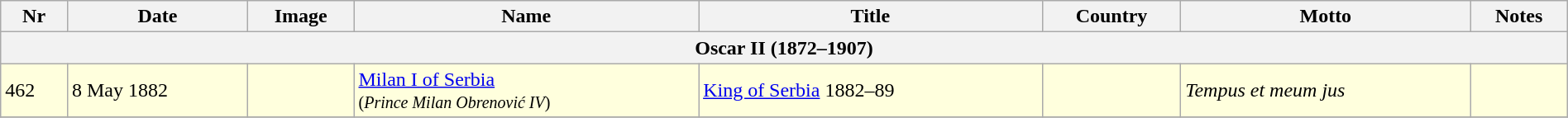<table class="wikitable" width=100%>
<tr>
<th>Nr</th>
<th>Date</th>
<th>Image</th>
<th>Name</th>
<th>Title</th>
<th>Country</th>
<th>Motto</th>
<th>Notes</th>
</tr>
<tr>
<th colspan=8>Oscar II (1872–1907)</th>
</tr>
<tr bgcolor="#FFFFDD">
<td>462</td>
<td>8 May 1882</td>
<td></td>
<td><a href='#'>Milan I of Serbia</a><br><small>(<em>Prince Milan Obrenović IV</em>)</small></td>
<td><a href='#'>King of Serbia</a> 1882–89</td>
<td></td>
<td><em>Tempus et meum jus</em></td>
<td></td>
</tr>
<tr>
</tr>
</table>
